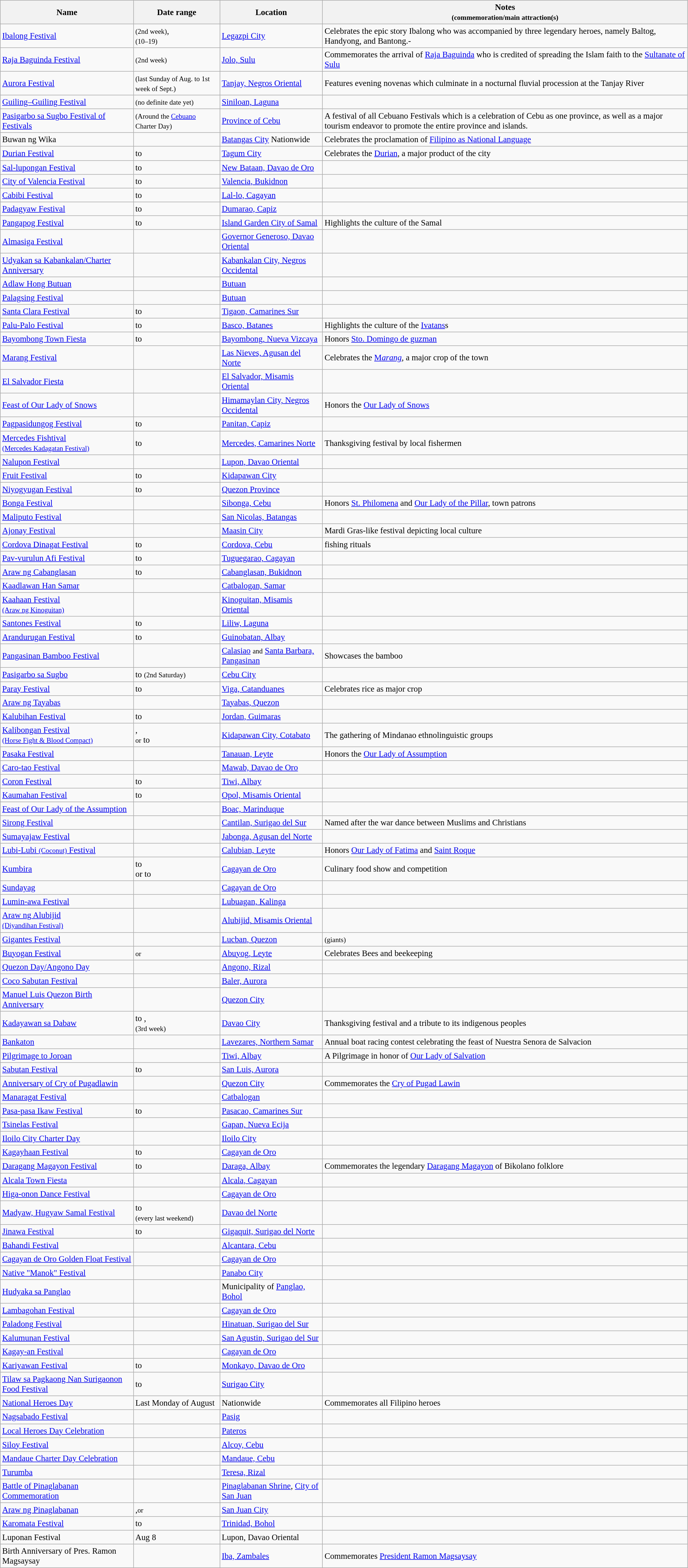<table class="wikitable sortable" style="font-size:95%;">
<tr>
<th>Name</th>
<th>Date range</th>
<th>Location</th>
<th class="unsortable">Notes<br><small>(commemoration/main attraction(s)</small></th>
</tr>
<tr>
<td><a href='#'>Ibalong Festival</a></td>
<td> <small>(2nd week)</small>,<br><small>(10–19)</small></td>
<td><a href='#'>Legazpi City</a></td>
<td>Celebrates the epic story Ibalong who was accompanied by three legendary heroes, namely Baltog, Handyong, and Bantong.-</td>
</tr>
<tr>
<td><a href='#'>Raja Baguinda Festival</a></td>
<td> <small>(2nd week)</small></td>
<td><a href='#'>Jolo, Sulu</a></td>
<td>Commemorates the arrival of <a href='#'>Raja Baguinda</a> who is credited of spreading the Islam faith to the <a href='#'>Sultanate of Sulu</a></td>
</tr>
<tr>
<td><a href='#'>Aurora Festival</a></td>
<td> <small>(last Sunday of Aug. to 1st week of Sept.)</small></td>
<td><a href='#'>Tanjay, Negros Oriental</a></td>
<td>Features evening novenas which culminate in a nocturnal fluvial procession at the Tanjay River</td>
</tr>
<tr>
<td><a href='#'>Guiling–Guiling Festival</a></td>
<td> <small>(no definite date yet)</small></td>
<td><a href='#'>Siniloan, Laguna</a></td>
<td></td>
</tr>
<tr>
<td><a href='#'>Pasigarbo sa Sugbo Festival of Festivals</a></td>
<td> <small>(Around the <a href='#'>Cebuano</a> Charter Day)</small></td>
<td><a href='#'>Province of Cebu</a></td>
<td>A festival of all Cebuano Festivals which is a celebration of Cebu as one province, as well as a major tourism endeavor to promote the entire province and islands.</td>
</tr>
<tr>
<td>Buwan ng Wika</td>
<td><br></td>
<td><a href='#'>Batangas City</a> Nationwide</td>
<td>Celebrates the proclamation of <a href='#'>Filipino as National Language</a></td>
</tr>
<tr>
<td><a href='#'>Durian Festival</a></td>
<td> to </td>
<td><a href='#'>Tagum City</a></td>
<td>Celebrates the <a href='#'>Durian</a>, a major product of the city</td>
</tr>
<tr>
<td><a href='#'>Sal-lupongan Festival</a></td>
<td> to </td>
<td><a href='#'>New Bataan, Davao de Oro</a></td>
<td></td>
</tr>
<tr>
<td><a href='#'>City of Valencia Festival</a></td>
<td> to </td>
<td><a href='#'>Valencia, Bukidnon</a></td>
<td></td>
</tr>
<tr>
<td><a href='#'>Cabibi Festival</a></td>
<td> to </td>
<td><a href='#'>Lal-lo, Cagayan</a></td>
<td></td>
</tr>
<tr>
<td><a href='#'>Padagyaw Festival</a></td>
<td> to </td>
<td><a href='#'>Dumarao, Capiz</a></td>
<td></td>
</tr>
<tr>
<td><a href='#'>Pangapog Festival</a></td>
<td> to </td>
<td><a href='#'>Island Garden City of Samal</a></td>
<td>Highlights the culture of the Samal</td>
</tr>
<tr>
<td><a href='#'>Almasiga Festival</a></td>
<td></td>
<td><a href='#'>Governor Generoso, Davao Oriental</a></td>
<td></td>
</tr>
<tr>
<td><a href='#'>Udyakan sa Kabankalan/Charter Anniversary</a></td>
<td></td>
<td><a href='#'>Kabankalan City, Negros Occidental</a></td>
<td></td>
</tr>
<tr>
<td><a href='#'>Adlaw Hong Butuan</a></td>
<td></td>
<td><a href='#'>Butuan</a></td>
<td></td>
</tr>
<tr>
<td><a href='#'>Palagsing Festival</a></td>
<td></td>
<td><a href='#'>Butuan</a></td>
<td></td>
</tr>
<tr>
<td><a href='#'>Santa Clara Festival</a></td>
<td> to </td>
<td><a href='#'>Tigaon, Camarines Sur</a></td>
<td></td>
</tr>
<tr>
<td><a href='#'>Palu-Palo Festival</a></td>
<td> to </td>
<td><a href='#'>Basco, Batanes</a></td>
<td>Highlights the culture of the <a href='#'>Ivatans</a>s</td>
</tr>
<tr>
<td><a href='#'>Bayombong Town Fiesta</a></td>
<td> to </td>
<td><a href='#'>Bayombong, Nueva Vizcaya</a></td>
<td>Honors <a href='#'>Sto. Domingo de guzman</a></td>
</tr>
<tr>
<td><a href='#'>Marang Festival</a></td>
<td></td>
<td><a href='#'>Las Nieves, Agusan del Norte</a></td>
<td>Celebrates the <a href='#'>M<em>arang</em></a><em>,</em> a major crop of the town</td>
</tr>
<tr>
<td><a href='#'>El Salvador Fiesta</a></td>
<td></td>
<td><a href='#'>El Salvador, Misamis Oriental</a></td>
<td></td>
</tr>
<tr>
<td><a href='#'>Feast of Our Lady of Snows</a></td>
<td></td>
<td><a href='#'>Himamaylan City, Negros Occidental</a></td>
<td>Honors the <a href='#'>Our Lady of Snows</a></td>
</tr>
<tr>
<td><a href='#'>Pagpasidungog Festival</a></td>
<td> to </td>
<td><a href='#'>Panitan, Capiz</a></td>
<td></td>
</tr>
<tr>
<td><a href='#'>Mercedes Fishtival<br><small>(Mercedes Kadagatan Festival)</small></a></td>
<td> to </td>
<td><a href='#'>Mercedes, Camarines Norte</a></td>
<td>Thanksgiving festival by local fishermen</td>
</tr>
<tr>
<td><a href='#'>Nalupon Festival</a></td>
<td></td>
<td><a href='#'>Lupon, Davao Oriental</a></td>
<td></td>
</tr>
<tr>
<td><a href='#'>Fruit Festival</a></td>
<td> to </td>
<td><a href='#'>Kidapawan City</a></td>
<td></td>
</tr>
<tr>
<td><a href='#'>Niyogyugan Festival</a></td>
<td> to </td>
<td><a href='#'>Quezon Province</a></td>
<td></td>
</tr>
<tr>
<td><a href='#'>Bonga Festival</a></td>
<td></td>
<td><a href='#'>Sibonga, Cebu</a></td>
<td>Honors <a href='#'>St. Philomena</a> and <a href='#'>Our Lady of the Pillar</a>, town patrons</td>
</tr>
<tr>
<td><a href='#'>Maliputo Festival</a></td>
<td></td>
<td><a href='#'>San Nicolas, Batangas</a></td>
<td></td>
</tr>
<tr>
<td><a href='#'>Ajonay Festival</a></td>
<td></td>
<td><a href='#'>Maasin City</a></td>
<td>Mardi Gras-like festival depicting local culture</td>
</tr>
<tr>
<td><a href='#'>Cordova Dinagat Festival</a></td>
<td> to </td>
<td><a href='#'>Cordova, Cebu</a></td>
<td>fishing rituals</td>
</tr>
<tr>
<td><a href='#'>Pav-vurulun Afi Festival</a></td>
<td> to </td>
<td><a href='#'>Tuguegarao, Cagayan</a></td>
<td></td>
</tr>
<tr>
<td><a href='#'>Araw ng Cabanglasan</a></td>
<td> to </td>
<td><a href='#'>Cabanglasan, Bukidnon</a></td>
<td></td>
</tr>
<tr>
<td><a href='#'>Kaadlawan Han Samar</a></td>
<td></td>
<td><a href='#'>Catbalogan, Samar</a></td>
<td></td>
</tr>
<tr>
<td><a href='#'>Kaahaan Festival<br><small>(Araw ng Kinoguitan)</small></a></td>
<td></td>
<td><a href='#'>Kinoguitan, Misamis Oriental</a></td>
<td></td>
</tr>
<tr>
<td><a href='#'>Santones Festival</a></td>
<td> to </td>
<td><a href='#'>Liliw, Laguna</a></td>
<td></td>
</tr>
<tr>
<td><a href='#'>Arandurugan Festival</a></td>
<td> to </td>
<td><a href='#'>Guinobatan, Albay</a></td>
<td></td>
</tr>
<tr>
<td><a href='#'>Pangasinan Bamboo Festival</a></td>
<td></td>
<td><a href='#'>Calasiao</a> <small>and</small> <a href='#'>Santa Barbara, Pangasinan</a></td>
<td>Showcases the bamboo</td>
</tr>
<tr>
<td><a href='#'>Pasigarbo sa Sugbo</a></td>
<td> to <small>(2nd Saturday)</small></td>
<td><a href='#'>Cebu City</a></td>
<td></td>
</tr>
<tr>
<td><a href='#'>Paray Festival</a></td>
<td> to </td>
<td><a href='#'>Viga, Catanduanes</a></td>
<td>Celebrates rice as major crop</td>
</tr>
<tr>
<td><a href='#'>Araw ng Tayabas</a></td>
<td></td>
<td><a href='#'>Tayabas, Quezon</a></td>
<td></td>
</tr>
<tr>
<td><a href='#'>Kalubihan Festival</a></td>
<td> to </td>
<td><a href='#'>Jordan, Guimaras</a></td>
<td></td>
</tr>
<tr>
<td><a href='#'>Kalibongan Festival<br><small>(Horse Fight & Blood Compact)</small></a></td>
<td>,<br><small>or</small>  to </td>
<td><a href='#'>Kidapawan City, Cotabato</a></td>
<td>The gathering of Mindanao ethnolinguistic groups</td>
</tr>
<tr>
<td><a href='#'>Pasaka Festival</a></td>
<td></td>
<td><a href='#'>Tanauan, Leyte</a></td>
<td>Honors the <a href='#'>Our Lady of Assumption</a></td>
</tr>
<tr>
<td><a href='#'>Caro-tao Festival</a></td>
<td></td>
<td><a href='#'>Mawab, Davao de Oro</a></td>
<td></td>
</tr>
<tr>
<td><a href='#'>Coron Festival</a></td>
<td> to </td>
<td><a href='#'>Tiwi, Albay</a></td>
<td></td>
</tr>
<tr>
<td><a href='#'>Kaumahan Festival</a></td>
<td> to </td>
<td><a href='#'>Opol, Misamis Oriental</a></td>
<td></td>
</tr>
<tr>
<td><a href='#'>Feast of Our Lady of the Assumption</a></td>
<td></td>
<td><a href='#'>Boac, Marinduque</a></td>
<td></td>
</tr>
<tr>
<td><a href='#'>Sirong Festival</a></td>
<td></td>
<td><a href='#'>Cantilan, Surigao del Sur</a></td>
<td>Named after the war dance between Muslims and Christians</td>
</tr>
<tr>
<td><a href='#'>Sumayajaw Festival</a></td>
<td></td>
<td><a href='#'>Jabonga, Agusan del Norte</a></td>
<td></td>
</tr>
<tr>
<td><a href='#'>Lubi-Lubi <small>(Coconut)</small> Festival</a></td>
<td></td>
<td><a href='#'>Calubian, Leyte</a></td>
<td>Honors <a href='#'>Our Lady of Fatima</a> and <a href='#'>Saint Roque</a></td>
</tr>
<tr>
<td><a href='#'>Kumbira</a></td>
<td> to <br>or  to </td>
<td><a href='#'>Cagayan de Oro</a></td>
<td>Culinary food show and competition</td>
</tr>
<tr>
<td><a href='#'>Sundayag</a></td>
<td></td>
<td><a href='#'>Cagayan de Oro</a></td>
<td></td>
</tr>
<tr>
<td><a href='#'>Lumin-awa Festival</a></td>
<td></td>
<td><a href='#'>Lubuagan, Kalinga</a></td>
<td></td>
</tr>
<tr>
<td><a href='#'>Araw ng Alubijid<br><small>(Diyandihan Festival)</small></a></td>
<td></td>
<td><a href='#'>Alubijid, Misamis Oriental</a></td>
<td></td>
</tr>
<tr>
<td><a href='#'>Gigantes Festival</a></td>
<td></td>
<td><a href='#'>Lucban, Quezon</a></td>
<td><small>(giants)</small></td>
</tr>
<tr>
<td><a href='#'>Buyogan Festival</a></td>
<td> <small>or</small> </td>
<td><a href='#'>Abuyog, Leyte</a></td>
<td>Celebrates Bees and beekeeping</td>
</tr>
<tr>
<td><a href='#'>Quezon Day/Angono Day</a></td>
<td></td>
<td><a href='#'>Angono, Rizal</a></td>
<td></td>
</tr>
<tr>
<td><a href='#'>Coco Sabutan Festival</a></td>
<td></td>
<td><a href='#'>Baler, Aurora</a></td>
<td></td>
</tr>
<tr>
<td><a href='#'>Manuel Luis Quezon Birth Anniversary</a></td>
<td></td>
<td><a href='#'>Quezon City</a></td>
<td></td>
</tr>
<tr>
<td><a href='#'>Kadayawan sa Dabaw</a></td>
<td> to ,<br><small>(3rd week)</small></td>
<td><a href='#'>Davao City</a></td>
<td>Thanksgiving festival and a tribute to its indigenous peoples</td>
</tr>
<tr>
<td><a href='#'>Bankaton</a></td>
<td></td>
<td><a href='#'>Lavezares, Northern Samar</a></td>
<td>Annual boat racing contest celebrating the feast of Nuestra Senora de Salvacion</td>
</tr>
<tr>
<td><a href='#'>Pilgrimage to Joroan</a></td>
<td></td>
<td><a href='#'>Tiwi, Albay</a></td>
<td>A Pilgrimage in honor of <a href='#'>Our Lady of Salvation</a></td>
</tr>
<tr>
<td><a href='#'>Sabutan Festival</a></td>
<td> to </td>
<td><a href='#'>San Luis, Aurora</a></td>
<td></td>
</tr>
<tr>
<td><a href='#'>Anniversary of Cry of Pugadlawin</a></td>
<td></td>
<td><a href='#'>Quezon City</a></td>
<td>Commemorates the <a href='#'>Cry of Pugad Lawin</a></td>
</tr>
<tr>
<td><a href='#'>Manaragat Festival</a></td>
<td></td>
<td><a href='#'>Catbalogan</a></td>
<td></td>
</tr>
<tr>
<td><a href='#'>Pasa-pasa Ikaw Festival</a></td>
<td> to </td>
<td><a href='#'>Pasacao, Camarines Sur</a></td>
<td></td>
</tr>
<tr>
<td><a href='#'>Tsinelas Festival</a></td>
<td></td>
<td><a href='#'>Gapan, Nueva Ecija</a></td>
<td></td>
</tr>
<tr>
<td><a href='#'>Iloilo City Charter Day</a></td>
<td></td>
<td><a href='#'>Iloilo City</a></td>
<td></td>
</tr>
<tr>
<td><a href='#'>Kagayhaan Festival</a></td>
<td> to </td>
<td><a href='#'>Cagayan de Oro</a></td>
<td></td>
</tr>
<tr>
<td><a href='#'>Daragang Magayon Festival</a></td>
<td> to </td>
<td><a href='#'>Daraga, Albay</a></td>
<td>Commemorates the legendary <a href='#'>Daragang Magayon</a> of Bikolano folklore</td>
</tr>
<tr>
<td><a href='#'>Alcala Town Fiesta</a></td>
<td></td>
<td><a href='#'>Alcala, Cagayan</a></td>
<td></td>
</tr>
<tr>
<td><a href='#'>Higa-onon Dance Festival</a></td>
<td></td>
<td><a href='#'>Cagayan de Oro</a></td>
<td></td>
</tr>
<tr>
<td><a href='#'>Madyaw, Hugyaw Samal Festival</a></td>
<td> to <br><small>(every last weekend)</small></td>
<td><a href='#'>Davao del Norte</a></td>
<td></td>
</tr>
<tr>
<td><a href='#'>Jinawa Festival</a></td>
<td> to </td>
<td><a href='#'>Gigaquit, Surigao del Norte</a></td>
<td></td>
</tr>
<tr>
<td><a href='#'>Bahandi Festival</a></td>
<td></td>
<td><a href='#'>Alcantara, Cebu</a></td>
<td></td>
</tr>
<tr>
<td><a href='#'>Cagayan de Oro Golden Float Festival</a></td>
<td></td>
<td><a href='#'>Cagayan de Oro</a></td>
<td></td>
</tr>
<tr>
<td><a href='#'>Native "Manok" Festival</a></td>
<td></td>
<td><a href='#'>Panabo City</a></td>
<td></td>
</tr>
<tr>
<td><a href='#'>Hudyaka sa Panglao</a></td>
<td></td>
<td>Municipality of <a href='#'>Panglao, Bohol</a></td>
<td></td>
</tr>
<tr>
<td><a href='#'>Lambagohan Festival</a></td>
<td></td>
<td><a href='#'>Cagayan de Oro</a></td>
<td></td>
</tr>
<tr>
<td><a href='#'>Paladong Festival</a></td>
<td></td>
<td><a href='#'>Hinatuan, Surigao del Sur</a></td>
<td></td>
</tr>
<tr>
<td><a href='#'>Kalumunan Festival</a></td>
<td></td>
<td><a href='#'>San Agustin, Surigao del Sur</a></td>
<td></td>
</tr>
<tr>
<td><a href='#'>Kagay-an Festival</a></td>
<td></td>
<td><a href='#'>Cagayan de Oro</a></td>
<td></td>
</tr>
<tr>
<td><a href='#'>Kariyawan Festival</a></td>
<td> to </td>
<td><a href='#'>Monkayo, Davao de Oro</a></td>
<td></td>
</tr>
<tr>
<td><a href='#'>Tilaw sa Pagkaong Nan Surigaonon Food Festival</a></td>
<td> to </td>
<td><a href='#'>Surigao City</a></td>
<td></td>
</tr>
<tr>
<td><a href='#'>National Heroes Day</a></td>
<td>Last Monday of August</td>
<td>Nationwide</td>
<td>Commemorates all Filipino heroes</td>
</tr>
<tr>
<td><a href='#'>Nagsabado Festival</a></td>
<td></td>
<td><a href='#'>Pasig</a></td>
<td></td>
</tr>
<tr>
<td><a href='#'>Local Heroes Day Celebration</a></td>
<td></td>
<td><a href='#'>Pateros</a></td>
<td></td>
</tr>
<tr>
<td><a href='#'>Siloy Festival</a></td>
<td></td>
<td><a href='#'>Alcoy, Cebu</a></td>
<td></td>
</tr>
<tr>
<td><a href='#'>Mandaue Charter Day Celebration</a></td>
<td></td>
<td><a href='#'>Mandaue, Cebu</a></td>
<td></td>
</tr>
<tr>
<td><a href='#'>Turumba</a></td>
<td></td>
<td><a href='#'>Teresa, Rizal</a></td>
<td></td>
</tr>
<tr>
<td><a href='#'>Battle of Pinaglabanan Commemoration</a></td>
<td></td>
<td><a href='#'>Pinaglabanan Shrine</a>, <a href='#'>City of San Juan</a></td>
<td></td>
</tr>
<tr>
<td><a href='#'>Araw ng Pinaglabanan</a></td>
<td>,<small>or</small> </td>
<td><a href='#'>San Juan City</a></td>
<td></td>
</tr>
<tr>
<td><a href='#'>Karomata Festival</a></td>
<td> to </td>
<td><a href='#'>Trinidad, Bohol</a></td>
<td></td>
</tr>
<tr>
<td>Luponan Festival</td>
<td>Aug 8</td>
<td>Lupon, Davao Oriental</td>
<td></td>
</tr>
<tr>
<td>Birth Anniversary of Pres. Ramon Magsaysay</td>
<td></td>
<td><a href='#'>Iba, Zambales</a></td>
<td>Commemorates <a href='#'>President Ramon Magsaysay</a></td>
</tr>
</table>
